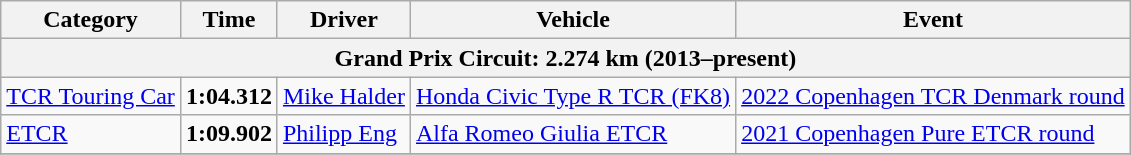<table class="wikitable">
<tr>
<th>Category</th>
<th>Time</th>
<th>Driver</th>
<th>Vehicle</th>
<th>Event</th>
</tr>
<tr>
<th colspan=5>Grand Prix Circuit: 2.274 km (2013–present)</th>
</tr>
<tr>
<td><a href='#'>TCR Touring Car</a></td>
<td><strong>1:04.312</strong></td>
<td><a href='#'>Mike Halder</a></td>
<td><a href='#'>Honda Civic Type R TCR (FK8)</a></td>
<td><a href='#'>2022 Copenhagen TCR Denmark round</a></td>
</tr>
<tr>
<td><a href='#'>ETCR</a></td>
<td><strong>1:09.902</strong></td>
<td><a href='#'>Philipp Eng</a></td>
<td><a href='#'>Alfa Romeo Giulia ETCR</a></td>
<td><a href='#'>2021 Copenhagen Pure ETCR round</a></td>
</tr>
<tr>
</tr>
</table>
